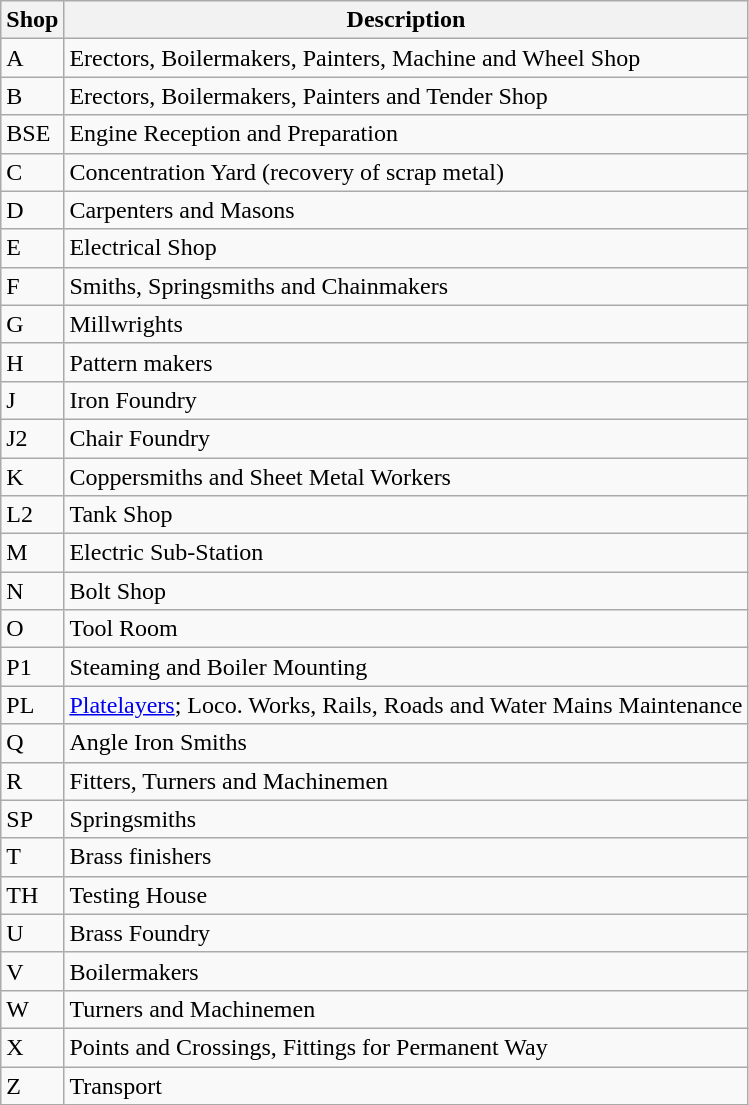<table class="wikitable">
<tr>
<th>Shop</th>
<th>Description</th>
</tr>
<tr>
<td>A</td>
<td>Erectors, Boilermakers, Painters, Machine and Wheel Shop</td>
</tr>
<tr>
<td>B</td>
<td>Erectors, Boilermakers, Painters and Tender Shop</td>
</tr>
<tr>
<td>BSE</td>
<td>Engine Reception and Preparation</td>
</tr>
<tr>
<td>C</td>
<td>Concentration Yard (recovery of scrap metal)</td>
</tr>
<tr>
<td>D</td>
<td>Carpenters and Masons</td>
</tr>
<tr>
<td>E</td>
<td>Electrical Shop</td>
</tr>
<tr>
<td>F</td>
<td>Smiths, Springsmiths and Chainmakers</td>
</tr>
<tr>
<td>G</td>
<td>Millwrights</td>
</tr>
<tr>
<td>H</td>
<td>Pattern makers</td>
</tr>
<tr>
<td>J</td>
<td>Iron Foundry</td>
</tr>
<tr>
<td>J2</td>
<td>Chair Foundry</td>
</tr>
<tr>
<td>K</td>
<td>Coppersmiths and Sheet Metal Workers</td>
</tr>
<tr>
<td>L2</td>
<td>Tank Shop</td>
</tr>
<tr>
<td>M</td>
<td>Electric Sub-Station</td>
</tr>
<tr>
<td>N</td>
<td>Bolt Shop</td>
</tr>
<tr>
<td>O</td>
<td>Tool Room</td>
</tr>
<tr>
<td>P1</td>
<td>Steaming and Boiler Mounting</td>
</tr>
<tr>
<td>PL</td>
<td><a href='#'>Platelayers</a>; Loco. Works, Rails, Roads and Water Mains Maintenance</td>
</tr>
<tr>
<td>Q</td>
<td>Angle Iron Smiths</td>
</tr>
<tr>
<td>R</td>
<td>Fitters, Turners and Machinemen</td>
</tr>
<tr>
<td>SP</td>
<td>Springsmiths</td>
</tr>
<tr>
<td>T</td>
<td>Brass finishers</td>
</tr>
<tr>
<td>TH</td>
<td>Testing House</td>
</tr>
<tr>
<td>U</td>
<td>Brass Foundry</td>
</tr>
<tr>
<td>V</td>
<td>Boilermakers</td>
</tr>
<tr>
<td>W</td>
<td>Turners and Machinemen</td>
</tr>
<tr>
<td>X</td>
<td>Points and Crossings, Fittings for Permanent Way</td>
</tr>
<tr>
<td>Z</td>
<td>Transport</td>
</tr>
</table>
